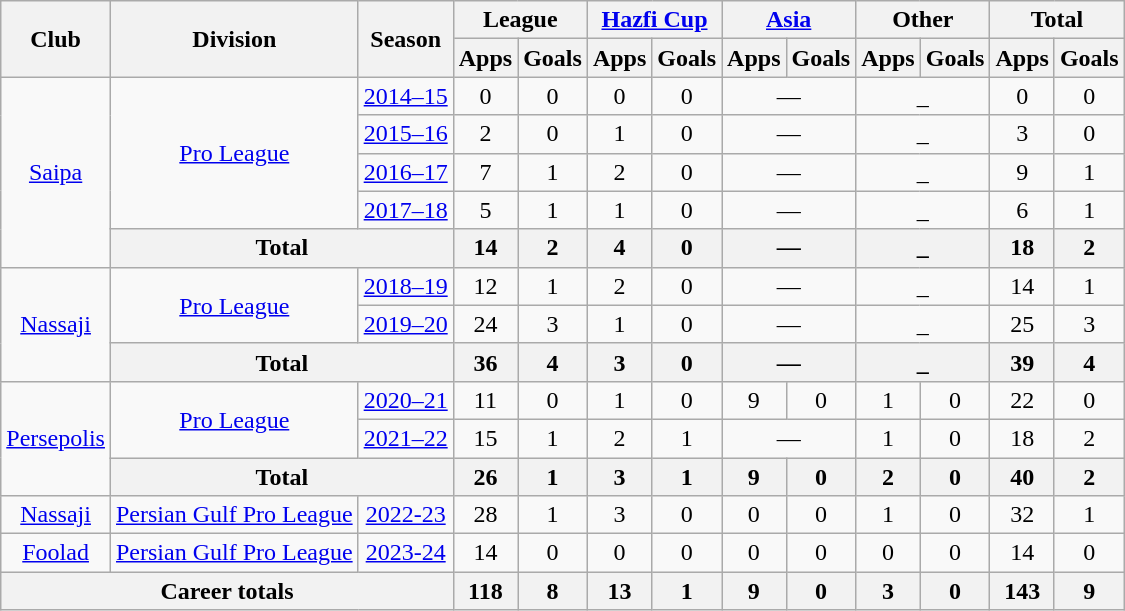<table class="wikitable" style="text-align: center;">
<tr>
<th rowspan="2">Club</th>
<th rowspan="2">Division</th>
<th rowspan="2">Season</th>
<th colspan="2">League</th>
<th colspan="2"><a href='#'>Hazfi Cup</a></th>
<th colspan="2"><a href='#'>Asia</a></th>
<th colspan="2">Other</th>
<th colspan="2">Total</th>
</tr>
<tr>
<th>Apps</th>
<th>Goals</th>
<th>Apps</th>
<th>Goals</th>
<th>Apps</th>
<th>Goals</th>
<th>Apps</th>
<th>Goals</th>
<th>Apps</th>
<th>Goals</th>
</tr>
<tr>
<td rowspan="5"><a href='#'>Saipa</a></td>
<td rowspan="4"><a href='#'>Pro League</a></td>
<td><a href='#'>2014–15</a></td>
<td>0</td>
<td>0</td>
<td>0</td>
<td>0</td>
<td colspan=2>—</td>
<td colspan="2">_</td>
<td>0</td>
<td>0</td>
</tr>
<tr>
<td><a href='#'>2015–16</a></td>
<td>2</td>
<td>0</td>
<td>1</td>
<td>0</td>
<td colspan=2>—</td>
<td colspan="2">_</td>
<td>3</td>
<td>0</td>
</tr>
<tr>
<td><a href='#'>2016–17</a></td>
<td>7</td>
<td>1</td>
<td>2</td>
<td>0</td>
<td colspan=2>—</td>
<td colspan="2">_</td>
<td>9</td>
<td>1</td>
</tr>
<tr>
<td><a href='#'>2017–18</a></td>
<td>5</td>
<td>1</td>
<td>1</td>
<td>0</td>
<td colspan=2>—</td>
<td colspan="2">_</td>
<td>6</td>
<td>1</td>
</tr>
<tr>
<th colspan=2>Total</th>
<th>14</th>
<th>2</th>
<th>4</th>
<th>0</th>
<th colspan=2>—</th>
<th colspan="2">_</th>
<th>18</th>
<th>2</th>
</tr>
<tr>
<td rowspan="3"><a href='#'>Nassaji</a></td>
<td rowspan="2"><a href='#'>Pro League</a></td>
<td><a href='#'>2018–19</a></td>
<td>12</td>
<td>1</td>
<td>2</td>
<td>0</td>
<td colspan=2>—</td>
<td colspan="2">_</td>
<td>14</td>
<td>1</td>
</tr>
<tr>
<td><a href='#'>2019–20</a></td>
<td>24</td>
<td>3</td>
<td>1</td>
<td>0</td>
<td colspan=2>—</td>
<td colspan="2">_</td>
<td>25</td>
<td>3</td>
</tr>
<tr>
<th colspan=2>Total</th>
<th>36</th>
<th>4</th>
<th>3</th>
<th>0</th>
<th colspan=2>—</th>
<th colspan="2">_</th>
<th>39</th>
<th>4</th>
</tr>
<tr>
<td rowspan="3"><a href='#'>Persepolis</a></td>
<td rowspan="2"><a href='#'>Pro League</a></td>
<td><a href='#'>2020–21</a></td>
<td>11</td>
<td>0</td>
<td>1</td>
<td>0</td>
<td>9</td>
<td>0</td>
<td>1</td>
<td>0</td>
<td>22</td>
<td>0</td>
</tr>
<tr>
<td><a href='#'>2021–22</a></td>
<td>15</td>
<td>1</td>
<td>2</td>
<td>1</td>
<td colspan=2>—</td>
<td>1</td>
<td>0</td>
<td>18</td>
<td>2</td>
</tr>
<tr>
<th colspan="2">Total</th>
<th>26</th>
<th>1</th>
<th>3</th>
<th>1</th>
<th>9</th>
<th>0</th>
<th>2</th>
<th>0</th>
<th>40</th>
<th>2</th>
</tr>
<tr>
<td><a href='#'>Nassaji</a></td>
<td><a href='#'>Persian Gulf Pro League</a></td>
<td><a href='#'>2022-23</a></td>
<td>28</td>
<td>1</td>
<td>3</td>
<td>0</td>
<td>0</td>
<td>0</td>
<td>1</td>
<td>0</td>
<td>32</td>
<td>1</td>
</tr>
<tr>
<td><a href='#'>Foolad</a></td>
<td><a href='#'>Persian Gulf Pro League</a></td>
<td><a href='#'>2023-24</a></td>
<td>14</td>
<td>0</td>
<td>0</td>
<td>0</td>
<td>0</td>
<td>0</td>
<td>0</td>
<td>0</td>
<td>14</td>
<td>0</td>
</tr>
<tr>
<th colspan=3>Career totals</th>
<th>118</th>
<th>8</th>
<th>13</th>
<th>1</th>
<th>9</th>
<th>0</th>
<th>3</th>
<th>0</th>
<th>143</th>
<th>9</th>
</tr>
</table>
